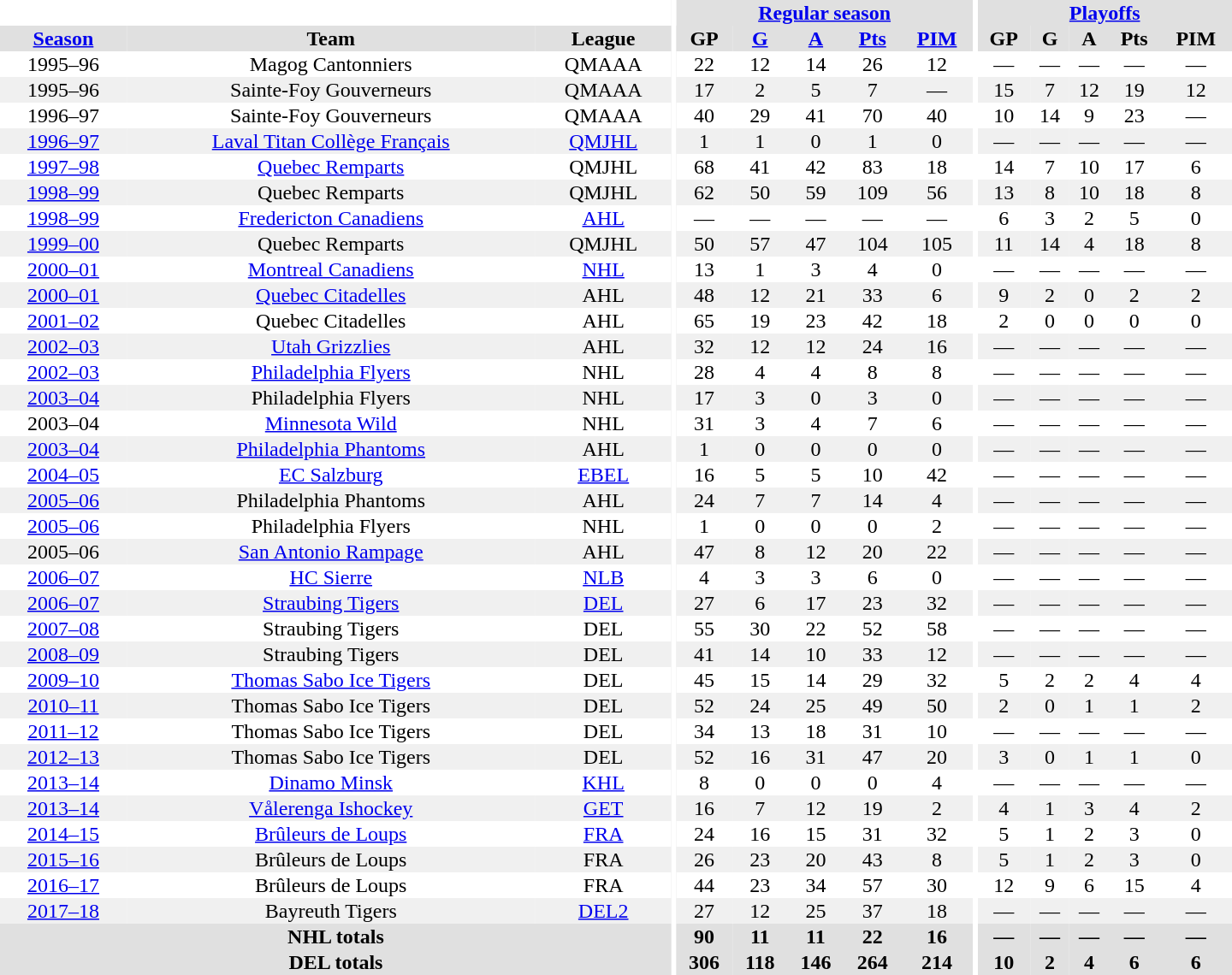<table border="0" cellpadding="1" cellspacing="0" style="text-align:center; width:60em">
<tr bgcolor="#e0e0e0">
<th colspan="3" bgcolor="#ffffff"></th>
<th rowspan="100" bgcolor="#ffffff"></th>
<th colspan="5"><a href='#'>Regular season</a></th>
<th rowspan="100" bgcolor="#ffffff"></th>
<th colspan="5"><a href='#'>Playoffs</a></th>
</tr>
<tr bgcolor="#e0e0e0">
<th><a href='#'>Season</a></th>
<th>Team</th>
<th>League</th>
<th>GP</th>
<th><a href='#'>G</a></th>
<th><a href='#'>A</a></th>
<th><a href='#'>Pts</a></th>
<th><a href='#'>PIM</a></th>
<th>GP</th>
<th>G</th>
<th>A</th>
<th>Pts</th>
<th>PIM</th>
</tr>
<tr>
<td>1995–96</td>
<td>Magog Cantonniers</td>
<td>QMAAA</td>
<td>22</td>
<td>12</td>
<td>14</td>
<td>26</td>
<td>12</td>
<td>—</td>
<td>—</td>
<td>—</td>
<td>—</td>
<td>—</td>
</tr>
<tr bgcolor="#f0f0f0">
<td>1995–96</td>
<td>Sainte-Foy Gouverneurs</td>
<td>QMAAA</td>
<td>17</td>
<td>2</td>
<td>5</td>
<td>7</td>
<td>—</td>
<td>15</td>
<td>7</td>
<td>12</td>
<td>19</td>
<td>12</td>
</tr>
<tr>
<td>1996–97</td>
<td>Sainte-Foy Gouverneurs</td>
<td>QMAAA</td>
<td>40</td>
<td>29</td>
<td>41</td>
<td>70</td>
<td>40</td>
<td>10</td>
<td>14</td>
<td>9</td>
<td>23</td>
<td>—</td>
</tr>
<tr bgcolor="#f0f0f0">
<td><a href='#'>1996–97</a></td>
<td><a href='#'>Laval Titan Collège Français</a></td>
<td><a href='#'>QMJHL</a></td>
<td>1</td>
<td>1</td>
<td>0</td>
<td>1</td>
<td>0</td>
<td>—</td>
<td>—</td>
<td>—</td>
<td>—</td>
<td>—</td>
</tr>
<tr>
<td><a href='#'>1997–98</a></td>
<td><a href='#'>Quebec Remparts</a></td>
<td>QMJHL</td>
<td>68</td>
<td>41</td>
<td>42</td>
<td>83</td>
<td>18</td>
<td>14</td>
<td>7</td>
<td>10</td>
<td>17</td>
<td>6</td>
</tr>
<tr bgcolor="#f0f0f0">
<td><a href='#'>1998–99</a></td>
<td>Quebec Remparts</td>
<td>QMJHL</td>
<td>62</td>
<td>50</td>
<td>59</td>
<td>109</td>
<td>56</td>
<td>13</td>
<td>8</td>
<td>10</td>
<td>18</td>
<td>8</td>
</tr>
<tr>
<td><a href='#'>1998–99</a></td>
<td><a href='#'>Fredericton Canadiens</a></td>
<td><a href='#'>AHL</a></td>
<td>—</td>
<td>—</td>
<td>—</td>
<td>—</td>
<td>—</td>
<td>6</td>
<td>3</td>
<td>2</td>
<td>5</td>
<td>0</td>
</tr>
<tr bgcolor="#f0f0f0">
<td><a href='#'>1999–00</a></td>
<td>Quebec Remparts</td>
<td>QMJHL</td>
<td>50</td>
<td>57</td>
<td>47</td>
<td>104</td>
<td>105</td>
<td>11</td>
<td>14</td>
<td>4</td>
<td>18</td>
<td>8</td>
</tr>
<tr>
<td><a href='#'>2000–01</a></td>
<td><a href='#'>Montreal Canadiens</a></td>
<td><a href='#'>NHL</a></td>
<td>13</td>
<td>1</td>
<td>3</td>
<td>4</td>
<td>0</td>
<td>—</td>
<td>—</td>
<td>—</td>
<td>—</td>
<td>—</td>
</tr>
<tr bgcolor="#f0f0f0">
<td><a href='#'>2000–01</a></td>
<td><a href='#'>Quebec Citadelles</a></td>
<td>AHL</td>
<td>48</td>
<td>12</td>
<td>21</td>
<td>33</td>
<td>6</td>
<td>9</td>
<td>2</td>
<td>0</td>
<td>2</td>
<td>2</td>
</tr>
<tr>
<td><a href='#'>2001–02</a></td>
<td>Quebec Citadelles</td>
<td>AHL</td>
<td>65</td>
<td>19</td>
<td>23</td>
<td>42</td>
<td>18</td>
<td>2</td>
<td>0</td>
<td>0</td>
<td>0</td>
<td>0</td>
</tr>
<tr bgcolor="#f0f0f0">
<td><a href='#'>2002–03</a></td>
<td><a href='#'>Utah Grizzlies</a></td>
<td>AHL</td>
<td>32</td>
<td>12</td>
<td>12</td>
<td>24</td>
<td>16</td>
<td>—</td>
<td>—</td>
<td>—</td>
<td>—</td>
<td>—</td>
</tr>
<tr>
<td><a href='#'>2002–03</a></td>
<td><a href='#'>Philadelphia Flyers</a></td>
<td>NHL</td>
<td>28</td>
<td>4</td>
<td>4</td>
<td>8</td>
<td>8</td>
<td>—</td>
<td>—</td>
<td>—</td>
<td>—</td>
<td>—</td>
</tr>
<tr bgcolor="#f0f0f0">
<td><a href='#'>2003–04</a></td>
<td>Philadelphia Flyers</td>
<td>NHL</td>
<td>17</td>
<td>3</td>
<td>0</td>
<td>3</td>
<td>0</td>
<td>—</td>
<td>—</td>
<td>—</td>
<td>—</td>
<td>—</td>
</tr>
<tr>
<td>2003–04</td>
<td><a href='#'>Minnesota Wild</a></td>
<td>NHL</td>
<td>31</td>
<td>3</td>
<td>4</td>
<td>7</td>
<td>6</td>
<td>—</td>
<td>—</td>
<td>—</td>
<td>—</td>
<td>—</td>
</tr>
<tr bgcolor="#f0f0f0">
<td><a href='#'>2003–04</a></td>
<td><a href='#'>Philadelphia Phantoms</a></td>
<td>AHL</td>
<td>1</td>
<td>0</td>
<td>0</td>
<td>0</td>
<td>0</td>
<td>—</td>
<td>—</td>
<td>—</td>
<td>—</td>
<td>—</td>
</tr>
<tr>
<td><a href='#'>2004–05</a></td>
<td><a href='#'>EC Salzburg</a></td>
<td><a href='#'>EBEL</a></td>
<td>16</td>
<td>5</td>
<td>5</td>
<td>10</td>
<td>42</td>
<td>—</td>
<td>—</td>
<td>—</td>
<td>—</td>
<td>—</td>
</tr>
<tr bgcolor="#f0f0f0">
<td><a href='#'>2005–06</a></td>
<td>Philadelphia Phantoms</td>
<td>AHL</td>
<td>24</td>
<td>7</td>
<td>7</td>
<td>14</td>
<td>4</td>
<td>—</td>
<td>—</td>
<td>—</td>
<td>—</td>
<td>—</td>
</tr>
<tr>
<td><a href='#'>2005–06</a></td>
<td>Philadelphia Flyers</td>
<td>NHL</td>
<td>1</td>
<td>0</td>
<td>0</td>
<td>0</td>
<td>2</td>
<td>—</td>
<td>—</td>
<td>—</td>
<td>—</td>
<td>—</td>
</tr>
<tr bgcolor="#f0f0f0">
<td>2005–06</td>
<td><a href='#'>San Antonio Rampage</a></td>
<td>AHL</td>
<td>47</td>
<td>8</td>
<td>12</td>
<td>20</td>
<td>22</td>
<td>—</td>
<td>—</td>
<td>—</td>
<td>—</td>
<td>—</td>
</tr>
<tr>
<td><a href='#'>2006–07</a></td>
<td><a href='#'>HC Sierre</a></td>
<td><a href='#'>NLB</a></td>
<td>4</td>
<td>3</td>
<td>3</td>
<td>6</td>
<td>0</td>
<td>—</td>
<td>—</td>
<td>—</td>
<td>—</td>
<td>—</td>
</tr>
<tr bgcolor="#f0f0f0">
<td><a href='#'>2006–07</a></td>
<td><a href='#'>Straubing Tigers</a></td>
<td><a href='#'>DEL</a></td>
<td>27</td>
<td>6</td>
<td>17</td>
<td>23</td>
<td>32</td>
<td>—</td>
<td>—</td>
<td>—</td>
<td>—</td>
<td>—</td>
</tr>
<tr>
<td><a href='#'>2007–08</a></td>
<td>Straubing Tigers</td>
<td>DEL</td>
<td>55</td>
<td>30</td>
<td>22</td>
<td>52</td>
<td>58</td>
<td>—</td>
<td>—</td>
<td>—</td>
<td>—</td>
<td>—</td>
</tr>
<tr bgcolor="#f0f0f0">
<td><a href='#'>2008–09</a></td>
<td>Straubing Tigers</td>
<td>DEL</td>
<td>41</td>
<td>14</td>
<td>10</td>
<td>33</td>
<td>12</td>
<td>—</td>
<td>—</td>
<td>—</td>
<td>—</td>
<td>—</td>
</tr>
<tr>
<td><a href='#'>2009–10</a></td>
<td><a href='#'>Thomas Sabo Ice Tigers</a></td>
<td>DEL</td>
<td>45</td>
<td>15</td>
<td>14</td>
<td>29</td>
<td>32</td>
<td>5</td>
<td>2</td>
<td>2</td>
<td>4</td>
<td>4</td>
</tr>
<tr bgcolor="#f0f0f0">
<td><a href='#'>2010–11</a></td>
<td>Thomas Sabo Ice Tigers</td>
<td>DEL</td>
<td>52</td>
<td>24</td>
<td>25</td>
<td>49</td>
<td>50</td>
<td>2</td>
<td>0</td>
<td>1</td>
<td>1</td>
<td>2</td>
</tr>
<tr>
<td><a href='#'>2011–12</a></td>
<td>Thomas Sabo Ice Tigers</td>
<td>DEL</td>
<td>34</td>
<td>13</td>
<td>18</td>
<td>31</td>
<td>10</td>
<td>—</td>
<td>—</td>
<td>—</td>
<td>—</td>
<td>—</td>
</tr>
<tr bgcolor="#f0f0f0">
<td><a href='#'>2012–13</a></td>
<td>Thomas Sabo Ice Tigers</td>
<td>DEL</td>
<td>52</td>
<td>16</td>
<td>31</td>
<td>47</td>
<td>20</td>
<td>3</td>
<td>0</td>
<td>1</td>
<td>1</td>
<td>0</td>
</tr>
<tr>
<td><a href='#'>2013–14</a></td>
<td><a href='#'>Dinamo Minsk</a></td>
<td><a href='#'>KHL</a></td>
<td>8</td>
<td>0</td>
<td>0</td>
<td>0</td>
<td>4</td>
<td>—</td>
<td>—</td>
<td>—</td>
<td>—</td>
<td>—</td>
</tr>
<tr bgcolor="#f0f0f0">
<td><a href='#'>2013–14</a></td>
<td><a href='#'>Vålerenga Ishockey</a></td>
<td><a href='#'>GET</a></td>
<td>16</td>
<td>7</td>
<td>12</td>
<td>19</td>
<td>2</td>
<td>4</td>
<td>1</td>
<td>3</td>
<td>4</td>
<td>2</td>
</tr>
<tr>
<td><a href='#'>2014–15</a></td>
<td><a href='#'>Brûleurs de Loups</a></td>
<td><a href='#'>FRA</a></td>
<td>24</td>
<td>16</td>
<td>15</td>
<td>31</td>
<td>32</td>
<td>5</td>
<td>1</td>
<td>2</td>
<td>3</td>
<td>0</td>
</tr>
<tr bgcolor="#f0f0f0">
<td><a href='#'>2015–16</a></td>
<td>Brûleurs de Loups</td>
<td>FRA</td>
<td>26</td>
<td>23</td>
<td>20</td>
<td>43</td>
<td>8</td>
<td>5</td>
<td>1</td>
<td>2</td>
<td>3</td>
<td>0</td>
</tr>
<tr>
<td><a href='#'>2016–17</a></td>
<td>Brûleurs de Loups</td>
<td>FRA</td>
<td>44</td>
<td>23</td>
<td>34</td>
<td>57</td>
<td>30</td>
<td>12</td>
<td>9</td>
<td>6</td>
<td>15</td>
<td>4</td>
</tr>
<tr bgcolor="#f0f0f0">
<td><a href='#'>2017–18</a></td>
<td>Bayreuth Tigers</td>
<td><a href='#'>DEL2</a></td>
<td>27</td>
<td>12</td>
<td>25</td>
<td>37</td>
<td>18</td>
<td>—</td>
<td>—</td>
<td>—</td>
<td>—</td>
<td>—</td>
</tr>
<tr bgcolor="#e0e0e0">
<th colspan="3">NHL totals</th>
<th>90</th>
<th>11</th>
<th>11</th>
<th>22</th>
<th>16</th>
<th>—</th>
<th>—</th>
<th>—</th>
<th>—</th>
<th>—</th>
</tr>
<tr bgcolor="#e0e0e0">
<th colspan="3">DEL totals</th>
<th>306</th>
<th>118</th>
<th>146</th>
<th>264</th>
<th>214</th>
<th>10</th>
<th>2</th>
<th>4</th>
<th>6</th>
<th>6</th>
</tr>
</table>
